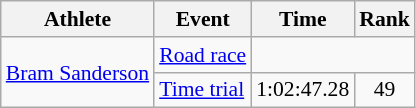<table class=wikitable style="font-size:90%;">
<tr>
<th>Athlete</th>
<th>Event</th>
<th>Time</th>
<th>Rank</th>
</tr>
<tr align=center>
<td align=left rowspan=2><a href='#'>Bram Sanderson</a></td>
<td align=left><a href='#'>Road race</a></td>
<td colspan=2></td>
</tr>
<tr align=center>
<td align=left><a href='#'>Time trial</a></td>
<td>1:02:47.28</td>
<td>49</td>
</tr>
</table>
